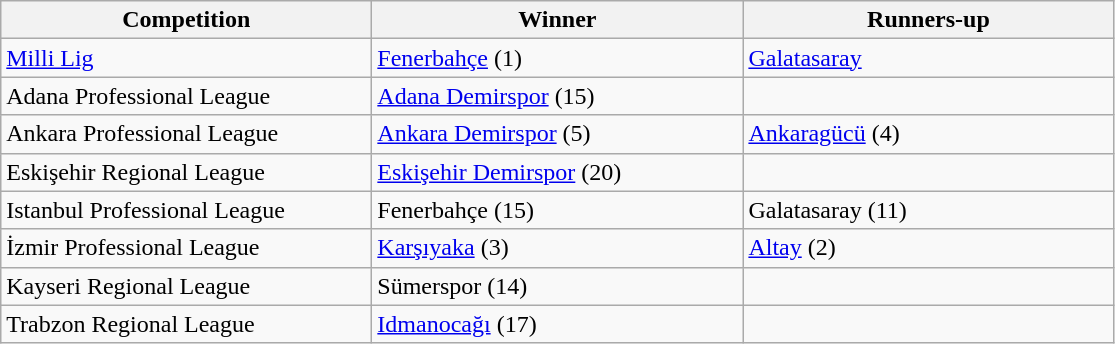<table class="wikitable">
<tr>
<th style="width:15em">Competition</th>
<th style="width:15em">Winner</th>
<th style="width:15em">Runners-up</th>
</tr>
<tr>
<td><a href='#'>Milli Lig</a></td>
<td><a href='#'>Fenerbahçe</a> (1)</td>
<td><a href='#'>Galatasaray</a></td>
</tr>
<tr>
<td>Adana Professional League</td>
<td><a href='#'>Adana Demirspor</a> (15)</td>
<td></td>
</tr>
<tr>
<td>Ankara Professional League</td>
<td><a href='#'>Ankara Demirspor</a> (5)</td>
<td><a href='#'>Ankaragücü</a> (4)</td>
</tr>
<tr>
<td>Eskişehir Regional League</td>
<td><a href='#'>Eskişehir Demirspor</a> (20)</td>
<td></td>
</tr>
<tr>
<td>Istanbul Professional League</td>
<td>Fenerbahçe (15)</td>
<td>Galatasaray (11)</td>
</tr>
<tr>
<td>İzmir Professional League</td>
<td><a href='#'>Karşıyaka</a> (3)</td>
<td><a href='#'>Altay</a> (2)</td>
</tr>
<tr>
<td>Kayseri Regional League</td>
<td>Sümerspor (14)</td>
<td></td>
</tr>
<tr>
<td>Trabzon Regional League</td>
<td><a href='#'>Idmanocağı</a> (17)</td>
<td></td>
</tr>
</table>
